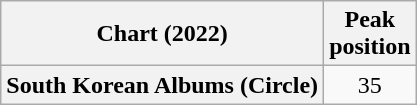<table class="wikitable plainrowheaders" style="text-align:center">
<tr>
<th scope="col">Chart (2022)</th>
<th scope="col">Peak<br>position</th>
</tr>
<tr>
<th scope="row">South Korean Albums (Circle)</th>
<td>35</td>
</tr>
</table>
